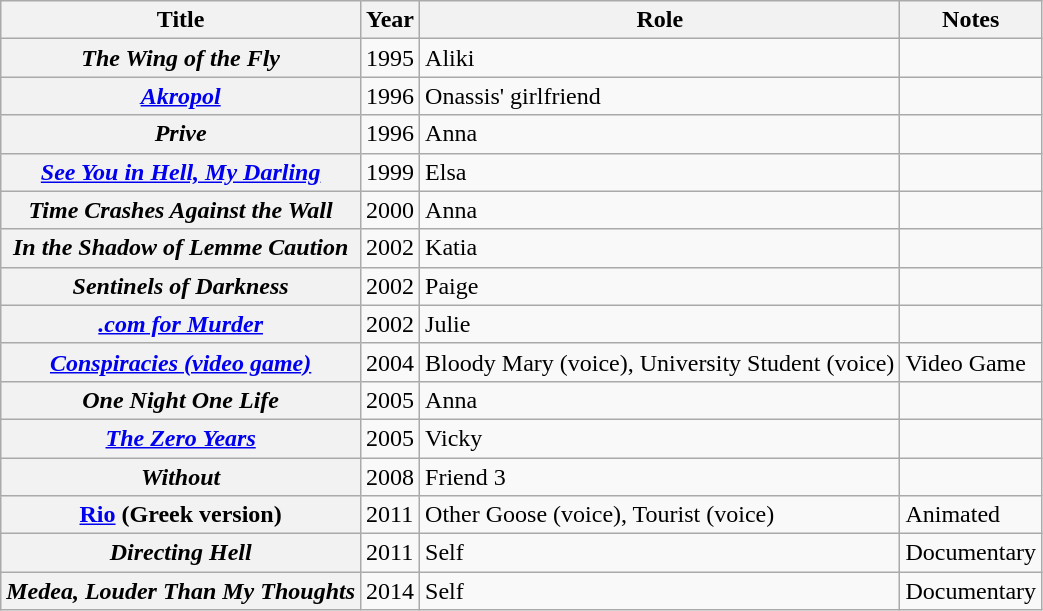<table class="wikitable sortable">
<tr>
<th scope="col">Title</th>
<th scope="col">Year</th>
<th scope="col">Role</th>
<th scope="col">Notes</th>
</tr>
<tr>
<th scope="row"><em>The Wing of the Fly</em></th>
<td>1995</td>
<td>Aliki</td>
<td></td>
</tr>
<tr>
<th scope="row"><em><a href='#'>Akropol</a></em></th>
<td>1996</td>
<td>Onassis' girlfriend</td>
<td></td>
</tr>
<tr>
<th scope="row"><em>Prive</em></th>
<td>1996</td>
<td>Anna</td>
<td></td>
</tr>
<tr>
<th scope="row"><em><a href='#'>See You in Hell, My Darling</a></em></th>
<td>1999</td>
<td>Elsa</td>
<td></td>
</tr>
<tr>
<th scope="row"><em>Time Crashes Against the Wall</em></th>
<td>2000</td>
<td>Anna</td>
<td></td>
</tr>
<tr>
<th scope="row"><em>In the Shadow of Lemme Caution</em></th>
<td>2002</td>
<td>Katia</td>
<td></td>
</tr>
<tr>
<th scope="row"><em>Sentinels of Darkness</em></th>
<td>2002</td>
<td>Paige</td>
<td></td>
</tr>
<tr>
<th scope="row"><em><a href='#'>.com for Murder</a></em></th>
<td>2002</td>
<td>Julie</td>
<td></td>
</tr>
<tr>
<th scope="row"><em><a href='#'>Conspiracies (video game)</a></em></th>
<td>2004</td>
<td>Bloody Mary (voice), University Student (voice)</td>
<td>Video Game</td>
</tr>
<tr>
<th scope="row"><em>One Night One Life</em></th>
<td>2005</td>
<td>Anna</td>
<td></td>
</tr>
<tr>
<th scope="row"><em><a href='#'>The Zero Years</a></em></th>
<td>2005</td>
<td>Vicky</td>
<td></td>
</tr>
<tr>
<th scope="row"><em>Without</em></th>
<td>2008</td>
<td>Friend 3</td>
<td></td>
</tr>
<tr>
<th scope="row"><em><a href='#'></em>Rio<em></a></em> (Greek version)</th>
<td>2011</td>
<td>Other Goose (voice), Tourist (voice)</td>
<td>Animated</td>
</tr>
<tr>
<th scope="row"><em>Directing Hell</em></th>
<td>2011</td>
<td>Self</td>
<td>Documentary</td>
</tr>
<tr>
<th scope="row"><em>Medea, Louder Than My Thoughts</em></th>
<td>2014</td>
<td>Self</td>
<td>Documentary</td>
</tr>
</table>
